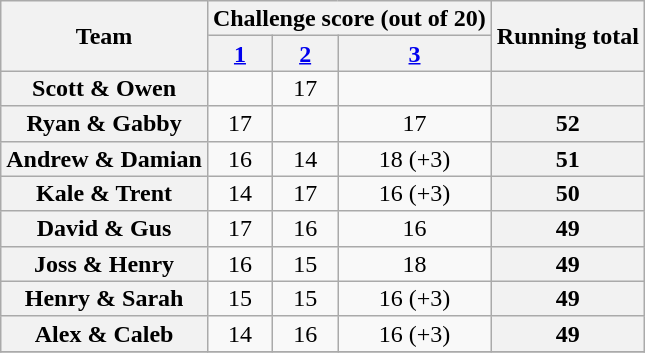<table class="wikitable plainrowheaders" style="text-align: center; line-height:16px;">
<tr>
<th rowspan=2 scope="col">Team</th>
<th colspan=3 scope="col">Challenge score (out of 20)</th>
<th rowspan=2 scope="col">Running total</th>
</tr>
<tr>
<th scope="col"><a href='#'>1</a></th>
<th scope="col"><a href='#'>2</a></th>
<th scope="col"><a href='#'>3</a></th>
</tr>
<tr>
<th>Scott & Owen</th>
<td></td>
<td>17</td>
<td></td>
<th></th>
</tr>
<tr>
<th>Ryan & Gabby</th>
<td>17</td>
<td></td>
<td>17</td>
<th>52</th>
</tr>
<tr>
<th>Andrew & Damian</th>
<td>16</td>
<td>14</td>
<td>18 (+3)</td>
<th>51</th>
</tr>
<tr>
<th>Kale & Trent</th>
<td>14</td>
<td>17</td>
<td>16 (+3)</td>
<th>50</th>
</tr>
<tr>
<th>David & Gus</th>
<td>17</td>
<td>16</td>
<td>16</td>
<th>49</th>
</tr>
<tr>
<th>Joss & Henry</th>
<td>16</td>
<td>15</td>
<td>18</td>
<th>49</th>
</tr>
<tr>
<th>Henry & Sarah</th>
<td>15</td>
<td>15</td>
<td>16 (+3)</td>
<th>49</th>
</tr>
<tr>
<th>Alex & Caleb</th>
<td>14</td>
<td>16</td>
<td>16 (+3)</td>
<th>49</th>
</tr>
<tr>
</tr>
</table>
